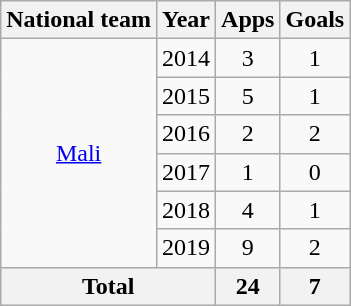<table class="wikitable" style="text-align:center">
<tr>
<th>National team</th>
<th>Year</th>
<th>Apps</th>
<th>Goals</th>
</tr>
<tr>
<td rowspan="6"><a href='#'>Mali</a></td>
<td>2014</td>
<td>3</td>
<td>1</td>
</tr>
<tr>
<td>2015</td>
<td>5</td>
<td>1</td>
</tr>
<tr>
<td>2016</td>
<td>2</td>
<td>2</td>
</tr>
<tr>
<td>2017</td>
<td>1</td>
<td>0</td>
</tr>
<tr>
<td>2018</td>
<td>4</td>
<td>1</td>
</tr>
<tr>
<td>2019</td>
<td>9</td>
<td>2</td>
</tr>
<tr>
<th colspan="2">Total</th>
<th>24</th>
<th>7</th>
</tr>
</table>
